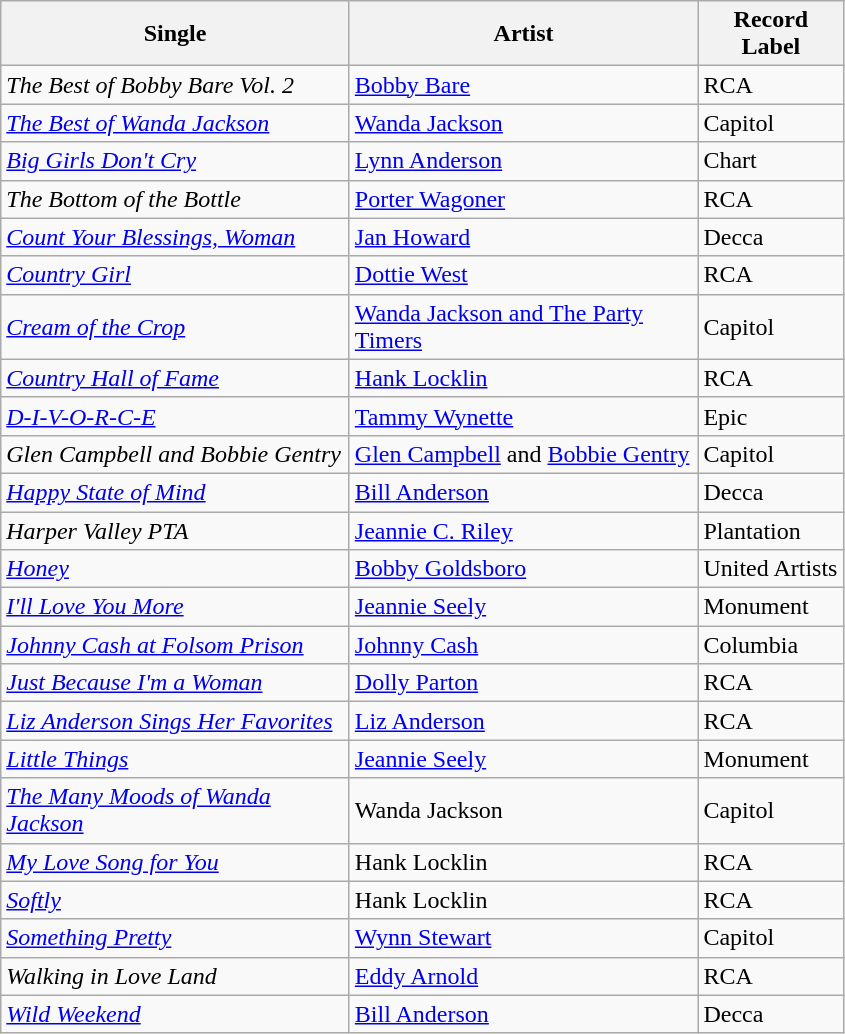<table class="wikitable sortable">
<tr>
<th width="225">Single</th>
<th width="225">Artist</th>
<th width="90">Record Label</th>
</tr>
<tr>
<td><em>The Best of Bobby Bare Vol. 2</em></td>
<td><a href='#'>Bobby Bare</a></td>
<td>RCA</td>
</tr>
<tr>
<td><em><a href='#'>The Best of Wanda Jackson</a></em></td>
<td><a href='#'>Wanda Jackson</a></td>
<td>Capitol</td>
</tr>
<tr>
<td><em><a href='#'>Big Girls Don't Cry</a></em></td>
<td><a href='#'>Lynn Anderson</a></td>
<td>Chart</td>
</tr>
<tr>
<td><em>The Bottom of the Bottle</em></td>
<td><a href='#'>Porter Wagoner</a></td>
<td>RCA</td>
</tr>
<tr>
<td><em><a href='#'>Count Your Blessings, Woman</a></em></td>
<td><a href='#'>Jan Howard</a></td>
<td>Decca</td>
</tr>
<tr>
<td><em><a href='#'>Country Girl</a></em></td>
<td><a href='#'>Dottie West</a></td>
<td>RCA</td>
</tr>
<tr>
<td><em><a href='#'>Cream of the Crop</a></em></td>
<td><a href='#'>Wanda Jackson and The Party Timers</a></td>
<td>Capitol</td>
</tr>
<tr>
<td><em><a href='#'>Country Hall of Fame</a></em></td>
<td><a href='#'>Hank Locklin</a></td>
<td>RCA</td>
</tr>
<tr>
<td><em><a href='#'>D-I-V-O-R-C-E</a></em></td>
<td><a href='#'>Tammy Wynette</a></td>
<td>Epic</td>
</tr>
<tr>
<td><em>Glen Campbell and Bobbie Gentry</em></td>
<td><a href='#'>Glen Campbell</a> and <a href='#'>Bobbie Gentry</a></td>
<td>Capitol</td>
</tr>
<tr>
<td><em><a href='#'>Happy State of Mind</a></em></td>
<td><a href='#'>Bill Anderson</a></td>
<td>Decca</td>
</tr>
<tr>
<td><em>Harper Valley PTA</em></td>
<td><a href='#'>Jeannie C. Riley</a></td>
<td>Plantation</td>
</tr>
<tr>
<td><em><a href='#'>Honey</a></em></td>
<td><a href='#'>Bobby Goldsboro</a></td>
<td>United Artists</td>
</tr>
<tr>
<td><em><a href='#'>I'll Love You More</a></em></td>
<td><a href='#'>Jeannie Seely</a></td>
<td>Monument</td>
</tr>
<tr>
<td><em><a href='#'>Johnny Cash at Folsom Prison</a></em></td>
<td><a href='#'>Johnny Cash</a></td>
<td>Columbia</td>
</tr>
<tr>
<td><em><a href='#'>Just Because I'm a Woman</a></em></td>
<td><a href='#'>Dolly Parton</a></td>
<td>RCA</td>
</tr>
<tr>
<td><em><a href='#'>Liz Anderson Sings Her Favorites</a></em></td>
<td><a href='#'>Liz Anderson</a></td>
<td>RCA</td>
</tr>
<tr>
<td><em><a href='#'>Little Things</a></em></td>
<td><a href='#'>Jeannie Seely</a></td>
<td>Monument</td>
</tr>
<tr>
<td><em><a href='#'>The Many Moods of Wanda Jackson</a></em></td>
<td>Wanda Jackson</td>
<td>Capitol</td>
</tr>
<tr>
<td><em><a href='#'>My Love Song for You</a></em></td>
<td>Hank Locklin</td>
<td>RCA</td>
</tr>
<tr>
<td><em><a href='#'>Softly</a></em></td>
<td>Hank Locklin</td>
<td>RCA</td>
</tr>
<tr>
<td><em><a href='#'>Something Pretty</a></em></td>
<td><a href='#'>Wynn Stewart</a></td>
<td>Capitol</td>
</tr>
<tr>
<td><em>Walking in Love Land</em></td>
<td><a href='#'>Eddy Arnold</a></td>
<td>RCA</td>
</tr>
<tr>
<td><em><a href='#'>Wild Weekend</a></em></td>
<td><a href='#'>Bill Anderson</a></td>
<td>Decca</td>
</tr>
</table>
